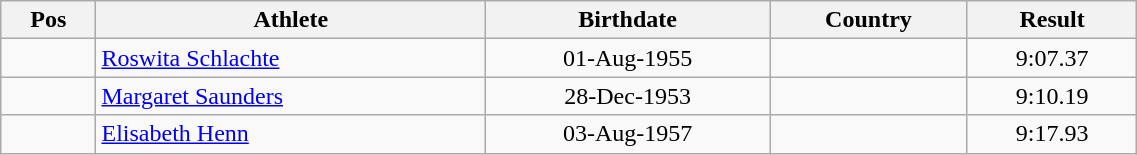<table class="wikitable"  style="text-align:center; width:60%;">
<tr>
<th>Pos</th>
<th>Athlete</th>
<th>Birthdate</th>
<th>Country</th>
<th>Result</th>
</tr>
<tr>
<td align=center></td>
<td align=left><a href='#'>Roswita Schlachte</a></td>
<td>01-Aug-1955</td>
<td align=left></td>
<td>9:07.37</td>
</tr>
<tr>
<td align=center></td>
<td align=left><a href='#'>Margaret Saunders</a></td>
<td>28-Dec-1953</td>
<td align=left></td>
<td>9:10.19</td>
</tr>
<tr>
<td align=center></td>
<td align=left><a href='#'>Elisabeth Henn</a></td>
<td>03-Aug-1957</td>
<td align=left></td>
<td>9:17.93</td>
</tr>
</table>
